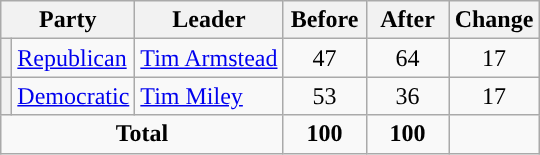<table class="wikitable" style="text-align:center;">
<tr>
<th colspan="2">Party</th>
<th>Leader</th>
<th style="width:3em">Before</th>
<th style="width:3em">After</th>
<th style="width:3em">Change</th>
</tr>
<tr>
<th style="background-color:"></th>
<td style="text-align:left;"><a href='#'>Republican</a></td>
<td style="text-align:left;"><a href='#'>Tim Armstead</a></td>
<td>47</td>
<td>64</td>
<td> 17</td>
</tr>
<tr>
<th style="background-color:"></th>
<td style="text-align:left;"><a href='#'>Democratic</a></td>
<td style="text-align:left;"><a href='#'>Tim Miley</a></td>
<td>53</td>
<td>36</td>
<td> 17</td>
</tr>
<tr>
<td colspan="3"><strong>Total</strong></td>
<td><strong>100</strong></td>
<td><strong>100</strong></td>
<td></td>
</tr>
</table>
